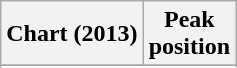<table class="wikitable sortable plainrowheaders">
<tr>
<th>Chart (2013)</th>
<th>Peak<br>position</th>
</tr>
<tr>
</tr>
<tr>
</tr>
</table>
